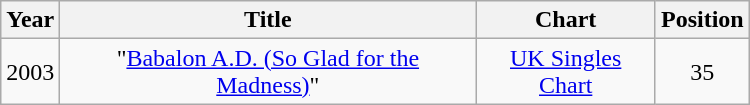<table class="wikitable" width="500px">
<tr>
<th align="center">Year</th>
<th align="center">Title</th>
<th align="center">Chart</th>
<th align="center">Position</th>
</tr>
<tr>
<td align="center">2003</td>
<td align="center">"<a href='#'>Babalon A.D. (So Glad for the Madness)</a>"</td>
<td align="center"><a href='#'>UK Singles Chart</a></td>
<td align="center">35</td>
</tr>
</table>
